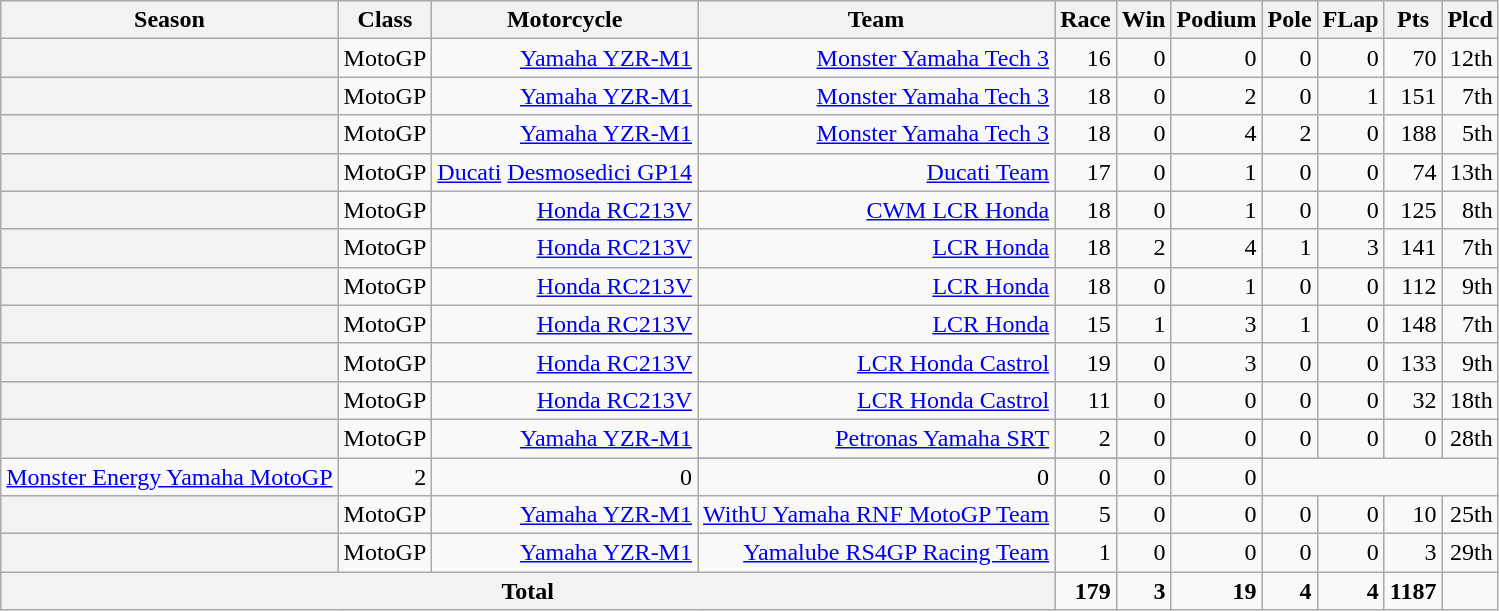<table class="wikitable">
<tr>
<th>Season</th>
<th>Class</th>
<th>Motorcycle</th>
<th>Team</th>
<th>Race</th>
<th>Win</th>
<th>Podium</th>
<th>Pole</th>
<th>FLap</th>
<th>Pts</th>
<th>Plcd</th>
</tr>
<tr style="text-align:right;">
<th></th>
<td>MotoGP</td>
<td><a href='#'>Yamaha YZR-M1</a></td>
<td><a href='#'>Monster Yamaha Tech 3</a></td>
<td>16</td>
<td>0</td>
<td>0</td>
<td>0</td>
<td>0</td>
<td>70</td>
<td>12th</td>
</tr>
<tr style="text-align:right;">
<th></th>
<td>MotoGP</td>
<td><a href='#'>Yamaha YZR-M1</a></td>
<td><a href='#'>Monster Yamaha Tech 3</a></td>
<td>18</td>
<td>0</td>
<td>2</td>
<td>0</td>
<td>1</td>
<td>151</td>
<td>7th</td>
</tr>
<tr style="text-align:right;">
<th></th>
<td>MotoGP</td>
<td><a href='#'>Yamaha YZR-M1</a></td>
<td><a href='#'>Monster Yamaha Tech 3</a></td>
<td>18</td>
<td>0</td>
<td>4</td>
<td>2</td>
<td>0</td>
<td>188</td>
<td>5th</td>
</tr>
<tr align="right">
<th></th>
<td>MotoGP</td>
<td><a href='#'>Ducati</a> <a href='#'>Desmosedici GP14</a></td>
<td><a href='#'>Ducati Team</a></td>
<td>17</td>
<td>0</td>
<td>1</td>
<td>0</td>
<td>0</td>
<td>74</td>
<td>13th</td>
</tr>
<tr align="right">
<th></th>
<td>MotoGP</td>
<td><a href='#'>Honda RC213V</a></td>
<td><a href='#'>CWM LCR Honda</a></td>
<td>18</td>
<td>0</td>
<td>1</td>
<td>0</td>
<td>0</td>
<td>125</td>
<td>8th</td>
</tr>
<tr align="right">
<th></th>
<td>MotoGP</td>
<td><a href='#'>Honda RC213V</a></td>
<td><a href='#'>LCR Honda</a></td>
<td>18</td>
<td>2</td>
<td>4</td>
<td>1</td>
<td>3</td>
<td>141</td>
<td>7th</td>
</tr>
<tr style="text-align:right;">
<th></th>
<td>MotoGP</td>
<td><a href='#'>Honda RC213V</a></td>
<td><a href='#'>LCR Honda</a></td>
<td>18</td>
<td>0</td>
<td>1</td>
<td>0</td>
<td>0</td>
<td>112</td>
<td>9th</td>
</tr>
<tr align="right">
<th></th>
<td>MotoGP</td>
<td><a href='#'>Honda RC213V</a></td>
<td><a href='#'>LCR Honda</a></td>
<td>15</td>
<td>1</td>
<td>3</td>
<td>1</td>
<td>0</td>
<td>148</td>
<td>7th</td>
</tr>
<tr align="right">
<th></th>
<td>MotoGP</td>
<td><a href='#'>Honda RC213V</a></td>
<td><a href='#'>LCR Honda Castrol</a></td>
<td>19</td>
<td>0</td>
<td>3</td>
<td>0</td>
<td>0</td>
<td>133</td>
<td>9th</td>
</tr>
<tr align="right">
<th></th>
<td>MotoGP</td>
<td><a href='#'>Honda RC213V</a></td>
<td><a href='#'>LCR Honda Castrol</a></td>
<td>11</td>
<td>0</td>
<td>0</td>
<td>0</td>
<td>0</td>
<td>32</td>
<td>18th</td>
</tr>
<tr align="right">
<th rowspan="2"></th>
<td rowspan="2">MotoGP</td>
<td rowspan="2"><a href='#'>Yamaha YZR-M1</a></td>
<td><a href='#'>Petronas Yamaha SRT</a></td>
<td>2</td>
<td>0</td>
<td>0</td>
<td>0</td>
<td>0</td>
<td>0</td>
<td rowspan="2">28th</td>
</tr>
<tr>
</tr>
<tr align="right">
<td><a href='#'>Monster Energy Yamaha MotoGP</a></td>
<td>2</td>
<td>0</td>
<td>0</td>
<td>0</td>
<td>0</td>
<td>0</td>
</tr>
<tr align="right">
<th></th>
<td>MotoGP</td>
<td><a href='#'>Yamaha YZR-M1</a></td>
<td><a href='#'>WithU Yamaha RNF MotoGP Team</a></td>
<td>5</td>
<td>0</td>
<td>0</td>
<td>0</td>
<td>0</td>
<td>10</td>
<td>25th</td>
</tr>
<tr align="right">
<th></th>
<td>MotoGP</td>
<td><a href='#'>Yamaha YZR-M1</a></td>
<td><a href='#'>Yamalube RS4GP Racing Team</a></td>
<td>1</td>
<td>0</td>
<td>0</td>
<td>0</td>
<td>0</td>
<td>3</td>
<td>29th</td>
</tr>
<tr align="right">
<th colspan="4">Total</th>
<td><strong>179</strong></td>
<td><strong>3</strong></td>
<td><strong>19</strong></td>
<td><strong>4</strong></td>
<td><strong>4</strong></td>
<td><strong>1187</strong></td>
<td></td>
</tr>
</table>
